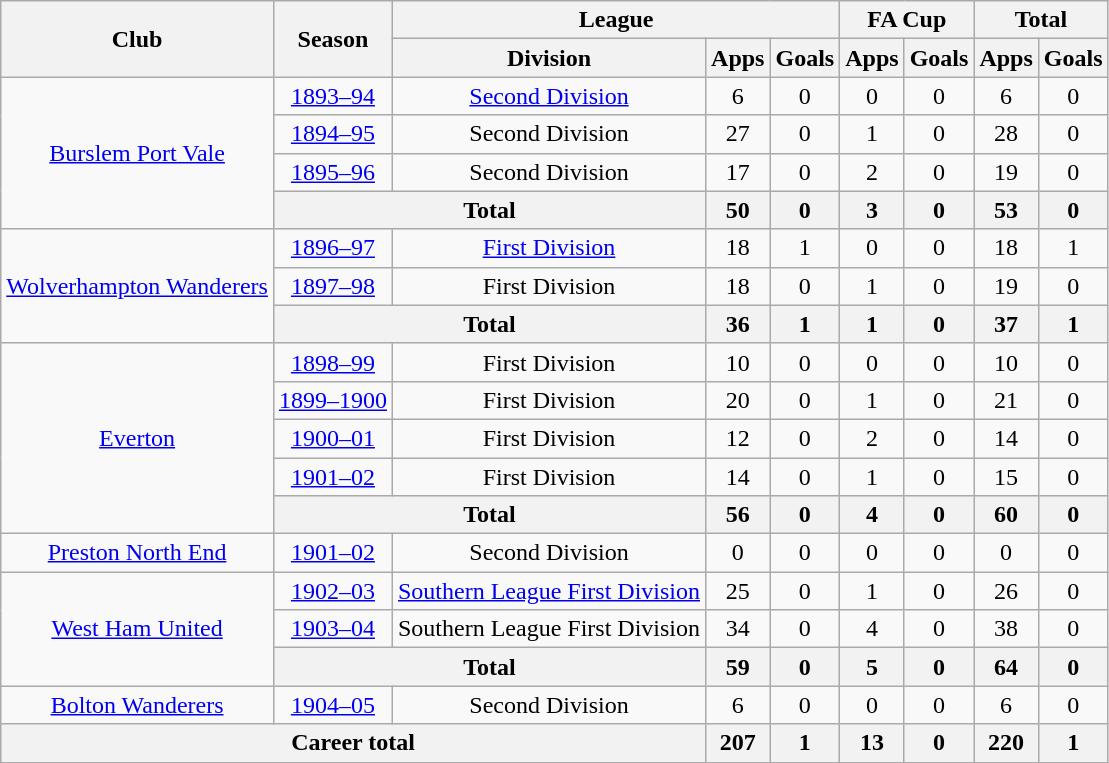<table class="wikitable" style="text-align: center;">
<tr>
<th rowspan="2">Club</th>
<th rowspan="2">Season</th>
<th colspan="3">League</th>
<th colspan="2">FA Cup</th>
<th colspan="2">Total</th>
</tr>
<tr>
<th>Division</th>
<th>Apps</th>
<th>Goals</th>
<th>Apps</th>
<th>Goals</th>
<th>Apps</th>
<th>Goals</th>
</tr>
<tr>
<td rowspan="4"><a href='#'>Burslem Port Vale</a></td>
<td><a href='#'>1893–94</a></td>
<td><a href='#'>Second Division</a></td>
<td>6</td>
<td>0</td>
<td>0</td>
<td>0</td>
<td>6</td>
<td>0</td>
</tr>
<tr>
<td><a href='#'>1894–95</a></td>
<td>Second Division</td>
<td>27</td>
<td>0</td>
<td>1</td>
<td>0</td>
<td>28</td>
<td>0</td>
</tr>
<tr>
<td><a href='#'>1895–96</a></td>
<td>Second Division</td>
<td>17</td>
<td>0</td>
<td>2</td>
<td>0</td>
<td>19</td>
<td>0</td>
</tr>
<tr>
<th colspan="2">Total</th>
<th>50</th>
<th>0</th>
<th>3</th>
<th>0</th>
<th>53</th>
<th>0</th>
</tr>
<tr>
<td rowspan="3"><a href='#'>Wolverhampton Wanderers</a></td>
<td><a href='#'>1896–97</a></td>
<td><a href='#'>First Division</a></td>
<td>18</td>
<td>1</td>
<td>0</td>
<td>0</td>
<td>18</td>
<td>1</td>
</tr>
<tr>
<td><a href='#'>1897–98</a></td>
<td>First Division</td>
<td>18</td>
<td>0</td>
<td>1</td>
<td>0</td>
<td>19</td>
<td>0</td>
</tr>
<tr>
<th colspan="2">Total</th>
<th>36</th>
<th>1</th>
<th>1</th>
<th>0</th>
<th>37</th>
<th>1</th>
</tr>
<tr>
<td rowspan="5"><a href='#'>Everton</a></td>
<td><a href='#'>1898–99</a></td>
<td>First Division</td>
<td>10</td>
<td>0</td>
<td>0</td>
<td>0</td>
<td>10</td>
<td>0</td>
</tr>
<tr>
<td><a href='#'>1899–1900</a></td>
<td>First Division</td>
<td>20</td>
<td>0</td>
<td>1</td>
<td>0</td>
<td>21</td>
<td>0</td>
</tr>
<tr>
<td><a href='#'>1900–01</a></td>
<td>First Division</td>
<td>12</td>
<td>0</td>
<td>2</td>
<td>0</td>
<td>14</td>
<td>0</td>
</tr>
<tr>
<td><a href='#'>1901–02</a></td>
<td>First Division</td>
<td>14</td>
<td>0</td>
<td>1</td>
<td>0</td>
<td>15</td>
<td>0</td>
</tr>
<tr>
<th colspan="2">Total</th>
<th>56</th>
<th>0</th>
<th>4</th>
<th>0</th>
<th>60</th>
<th>0</th>
</tr>
<tr>
<td><a href='#'>Preston North End</a></td>
<td><a href='#'>1901–02</a></td>
<td>Second Division</td>
<td>0</td>
<td>0</td>
<td>0</td>
<td>0</td>
<td>0</td>
<td>0</td>
</tr>
<tr>
<td rowspan="3"><a href='#'>West Ham United</a></td>
<td><a href='#'>1902–03</a></td>
<td><a href='#'>Southern League First Division</a></td>
<td>25</td>
<td>0</td>
<td>1</td>
<td>0</td>
<td>26</td>
<td>0</td>
</tr>
<tr>
<td><a href='#'>1903–04</a></td>
<td>Southern League First Division</td>
<td>34</td>
<td>0</td>
<td>4</td>
<td>0</td>
<td>38</td>
<td>0</td>
</tr>
<tr>
<th colspan="2">Total</th>
<th>59</th>
<th>0</th>
<th>5</th>
<th>0</th>
<th>64</th>
<th>0</th>
</tr>
<tr>
<td><a href='#'>Bolton Wanderers</a></td>
<td><a href='#'>1904–05</a></td>
<td>Second Division</td>
<td>6</td>
<td>0</td>
<td>0</td>
<td>0</td>
<td>6</td>
<td>0</td>
</tr>
<tr>
<th colspan="3">Career total</th>
<th>207</th>
<th>1</th>
<th>13</th>
<th>0</th>
<th>220</th>
<th>1</th>
</tr>
</table>
